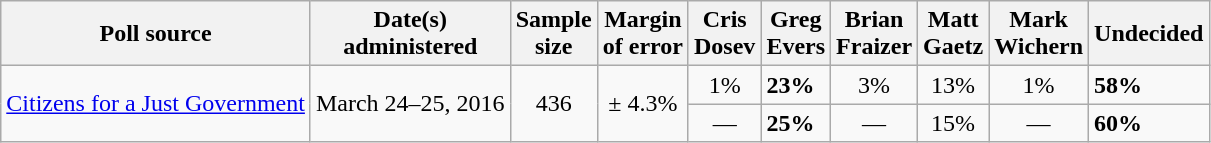<table class="wikitable">
<tr>
<th>Poll source</th>
<th>Date(s)<br>administered</th>
<th>Sample<br>size</th>
<th>Margin<br>of error</th>
<th>Cris<br>Dosev</th>
<th>Greg<br>Evers</th>
<th>Brian<br>Fraizer</th>
<th>Matt<br>Gaetz</th>
<th>Mark<br>Wichern</th>
<th>Undecided</th>
</tr>
<tr>
<td rowspan=2><a href='#'>Citizens for a Just Government</a></td>
<td rowspan="2" style="text-align:center;">March 24–25, 2016</td>
<td rowspan="2" style="text-align:center;">436</td>
<td rowspan="2" style="text-align:center;">± 4.3%</td>
<td align=center>1%</td>
<td><strong>23%</strong></td>
<td align=center>3%</td>
<td align=center>13%</td>
<td align=center>1%</td>
<td><strong>58%</strong></td>
</tr>
<tr>
<td align=center>—</td>
<td><strong>25%</strong></td>
<td align=center>—</td>
<td align=center>15%</td>
<td align=center>—</td>
<td><strong>60%</strong></td>
</tr>
</table>
